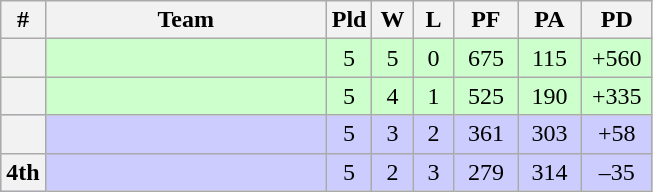<table class=wikitable style="text-align:center;">
<tr>
<th>#</th>
<th width=180px>Team</th>
<th width=20px>Pld</th>
<th width=20px>W</th>
<th width=20px>L</th>
<th width=35px>PF</th>
<th width=35px>PA</th>
<th width=40px>PD</th>
</tr>
<tr bgcolor=#ccffcc>
<th></th>
<td align=left></td>
<td>5</td>
<td>5</td>
<td>0</td>
<td>675</td>
<td>115</td>
<td>+560</td>
</tr>
<tr bgcolor=#ccffcc>
<th></th>
<td align=left></td>
<td>5</td>
<td>4</td>
<td>1</td>
<td>525</td>
<td>190</td>
<td>+335</td>
</tr>
<tr bgcolor=#ccccff>
<th></th>
<td align=left></td>
<td>5</td>
<td>3</td>
<td>2</td>
<td>361</td>
<td>303</td>
<td>+58</td>
</tr>
<tr bgcolor=#ccccff>
<th>4th</th>
<td align=left></td>
<td>5</td>
<td>2</td>
<td>3</td>
<td>279</td>
<td>314</td>
<td>–35</td>
</tr>
</table>
